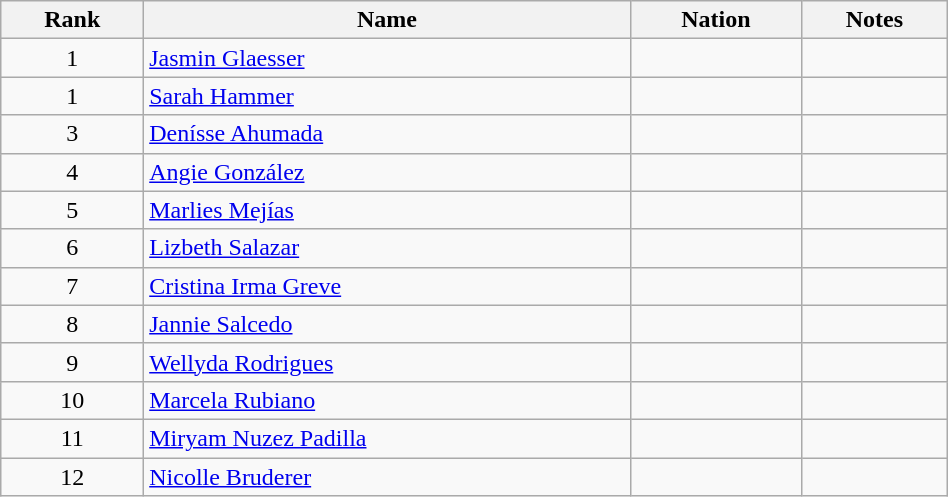<table class="wikitable sortable" style="text-align:center" width=50%>
<tr>
<th>Rank</th>
<th>Name</th>
<th>Nation</th>
<th>Notes</th>
</tr>
<tr>
<td>1</td>
<td align=left><a href='#'>Jasmin Glaesser</a></td>
<td align=left></td>
<td></td>
</tr>
<tr>
<td>1</td>
<td align=left><a href='#'>Sarah Hammer</a></td>
<td align=left></td>
<td></td>
</tr>
<tr>
<td>3</td>
<td align=left><a href='#'>Denísse Ahumada</a></td>
<td align=left></td>
<td></td>
</tr>
<tr>
<td>4</td>
<td align=left><a href='#'>Angie González</a></td>
<td align=left></td>
<td></td>
</tr>
<tr>
<td>5</td>
<td align=left><a href='#'>Marlies Mejías</a></td>
<td align=left></td>
<td></td>
</tr>
<tr>
<td>6</td>
<td align=left><a href='#'>Lizbeth Salazar</a></td>
<td align=left></td>
<td></td>
</tr>
<tr>
<td>7</td>
<td align=left><a href='#'>Cristina Irma Greve</a></td>
<td align=left></td>
<td></td>
</tr>
<tr>
<td>8</td>
<td align=left><a href='#'>Jannie Salcedo</a></td>
<td align=left></td>
<td></td>
</tr>
<tr>
<td>9</td>
<td align=left><a href='#'>Wellyda Rodrigues</a></td>
<td align=left></td>
<td></td>
</tr>
<tr>
<td>10</td>
<td align=left><a href='#'>Marcela Rubiano</a></td>
<td align=left></td>
<td></td>
</tr>
<tr>
<td>11</td>
<td align=left><a href='#'>Miryam Nuzez Padilla</a></td>
<td align=left></td>
<td></td>
</tr>
<tr>
<td>12</td>
<td align=left><a href='#'>Nicolle Bruderer</a></td>
<td align=left></td>
<td></td>
</tr>
</table>
